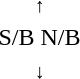<table style="text-align:center;">
<tr>
<td><small>  ↑ </small></td>
</tr>
<tr>
<td> <span>S/B N/B</span> </td>
</tr>
<tr>
<td><small> ↓  </small></td>
</tr>
</table>
